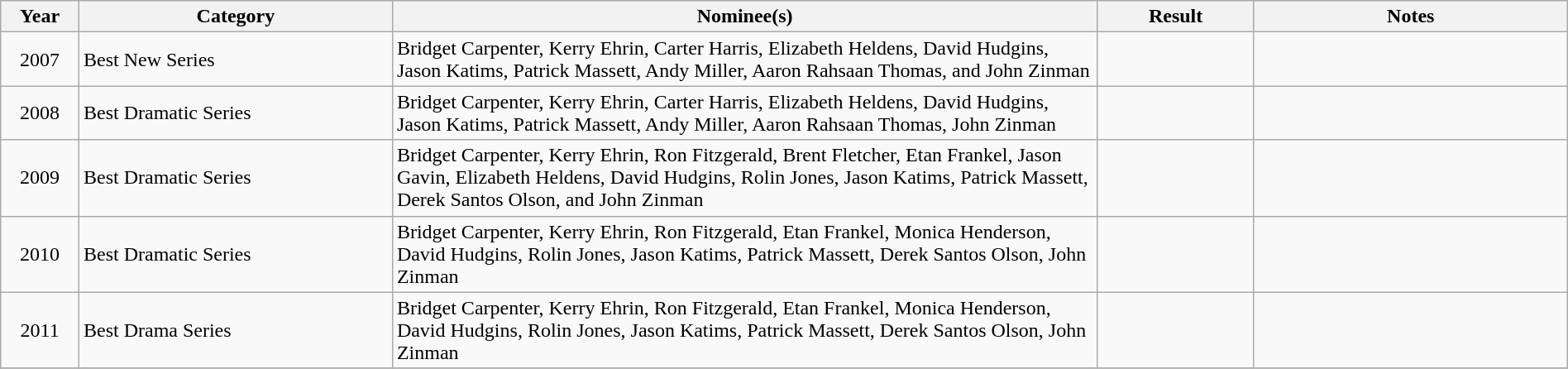<table class="wikitable" width="100%" cellpadding="5">
<tr>
<th width="5%">Year</th>
<th width="20%">Category</th>
<th width="45%">Nominee(s)</th>
<th width="10%">Result</th>
<th width="20%">Notes</th>
</tr>
<tr>
<td style="text-align:center;">2007</td>
<td>Best New Series</td>
<td>Bridget Carpenter, Kerry Ehrin, Carter Harris, Elizabeth Heldens, David Hudgins, Jason Katims, Patrick Massett, Andy Miller, Aaron Rahsaan Thomas, and John Zinman</td>
<td></td>
<td></td>
</tr>
<tr>
<td style="text-align:center;">2008</td>
<td>Best Dramatic Series</td>
<td>Bridget Carpenter, Kerry Ehrin, Carter Harris, Elizabeth Heldens, David Hudgins, Jason Katims, Patrick Massett, Andy Miller, Aaron Rahsaan Thomas, John Zinman</td>
<td></td>
<td></td>
</tr>
<tr>
<td style="text-align:center;">2009</td>
<td>Best Dramatic Series</td>
<td>Bridget Carpenter, Kerry Ehrin, Ron Fitzgerald, Brent Fletcher, Etan Frankel, Jason Gavin, Elizabeth Heldens, David Hudgins, Rolin Jones, Jason Katims, Patrick Massett, Derek Santos Olson, and John Zinman</td>
<td></td>
<td></td>
</tr>
<tr>
<td style="text-align:center;">2010</td>
<td>Best Dramatic Series</td>
<td>Bridget Carpenter, Kerry Ehrin, Ron Fitzgerald, Etan Frankel, Monica Henderson, David Hudgins, Rolin Jones, Jason Katims, Patrick Massett, Derek Santos Olson, John Zinman</td>
<td></td>
<td></td>
</tr>
<tr>
<td style="text-align:center;">2011</td>
<td>Best Drama Series</td>
<td>Bridget Carpenter, Kerry Ehrin, Ron Fitzgerald, Etan Frankel, Monica Henderson, David Hudgins, Rolin Jones, Jason Katims, Patrick Massett, Derek Santos Olson, John Zinman</td>
<td></td>
<td></td>
</tr>
<tr>
</tr>
</table>
